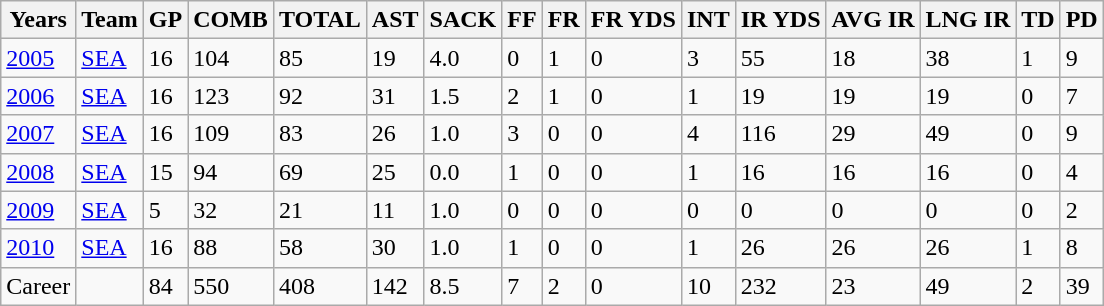<table class="wikitable">
<tr>
<th>Years</th>
<th>Team</th>
<th>GP</th>
<th>COMB</th>
<th>TOTAL</th>
<th>AST</th>
<th>SACK</th>
<th>FF</th>
<th>FR</th>
<th>FR YDS</th>
<th>INT</th>
<th>IR YDS</th>
<th>AVG IR</th>
<th>LNG IR</th>
<th>TD</th>
<th>PD</th>
</tr>
<tr>
<td><a href='#'>2005</a></td>
<td><a href='#'>SEA</a></td>
<td>16</td>
<td>104</td>
<td>85</td>
<td>19</td>
<td>4.0</td>
<td>0</td>
<td>1</td>
<td>0</td>
<td>3</td>
<td>55</td>
<td>18</td>
<td>38</td>
<td>1</td>
<td>9</td>
</tr>
<tr>
<td><a href='#'>2006</a></td>
<td><a href='#'>SEA</a></td>
<td>16</td>
<td>123</td>
<td>92</td>
<td>31</td>
<td>1.5</td>
<td>2</td>
<td>1</td>
<td>0</td>
<td>1</td>
<td>19</td>
<td>19</td>
<td>19</td>
<td>0</td>
<td>7</td>
</tr>
<tr>
<td><a href='#'>2007</a></td>
<td><a href='#'>SEA</a></td>
<td>16</td>
<td>109</td>
<td>83</td>
<td>26</td>
<td>1.0</td>
<td>3</td>
<td>0</td>
<td>0</td>
<td>4</td>
<td>116</td>
<td>29</td>
<td>49</td>
<td>0</td>
<td>9</td>
</tr>
<tr>
<td><a href='#'>2008</a></td>
<td><a href='#'>SEA</a></td>
<td>15</td>
<td>94</td>
<td>69</td>
<td>25</td>
<td>0.0</td>
<td>1</td>
<td>0</td>
<td>0</td>
<td>1</td>
<td>16</td>
<td>16</td>
<td>16</td>
<td>0</td>
<td>4</td>
</tr>
<tr>
<td><a href='#'>2009</a></td>
<td><a href='#'>SEA</a></td>
<td>5</td>
<td>32</td>
<td>21</td>
<td>11</td>
<td>1.0</td>
<td>0</td>
<td>0</td>
<td>0</td>
<td>0</td>
<td>0</td>
<td>0</td>
<td>0</td>
<td>0</td>
<td>2</td>
</tr>
<tr>
<td><a href='#'>2010</a></td>
<td><a href='#'>SEA</a></td>
<td>16</td>
<td>88</td>
<td>58</td>
<td>30</td>
<td>1.0</td>
<td>1</td>
<td>0</td>
<td>0</td>
<td>1</td>
<td>26</td>
<td>26</td>
<td>26</td>
<td>1</td>
<td>8</td>
</tr>
<tr>
<td>Career</td>
<td></td>
<td>84</td>
<td>550</td>
<td>408</td>
<td>142</td>
<td>8.5</td>
<td>7</td>
<td>2</td>
<td>0</td>
<td>10</td>
<td>232</td>
<td>23</td>
<td>49</td>
<td>2</td>
<td>39</td>
</tr>
</table>
